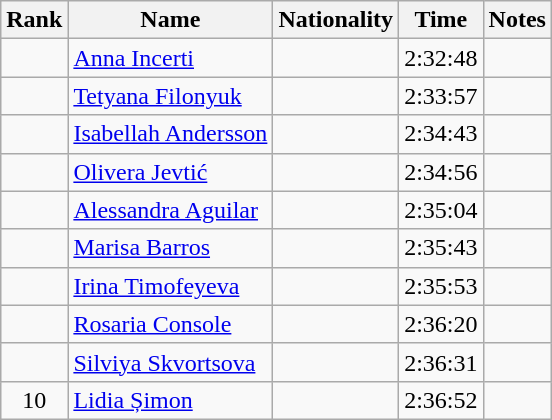<table class="wikitable" style="text-align:center;">
<tr>
<th>Rank</th>
<th>Name</th>
<th>Nationality</th>
<th>Time</th>
<th>Notes</th>
</tr>
<tr>
<td></td>
<td align="left"><a href='#'>Anna Incerti</a></td>
<td align=left></td>
<td>2:32:48</td>
<td></td>
</tr>
<tr>
<td></td>
<td align="left"><a href='#'>Tetyana Filonyuk</a></td>
<td align=left></td>
<td>2:33:57</td>
<td></td>
</tr>
<tr>
<td></td>
<td align="left"><a href='#'>Isabellah Andersson</a></td>
<td align=left></td>
<td>2:34:43</td>
<td></td>
</tr>
<tr>
<td></td>
<td align="left"><a href='#'>Olivera Jevtić</a></td>
<td align=left></td>
<td>2:34:56</td>
<td></td>
</tr>
<tr>
<td></td>
<td align="left"><a href='#'>Alessandra Aguilar</a></td>
<td align=left></td>
<td>2:35:04</td>
<td></td>
</tr>
<tr>
<td></td>
<td align="left"><a href='#'>Marisa Barros</a></td>
<td align=left></td>
<td>2:35:43</td>
<td></td>
</tr>
<tr>
<td></td>
<td align="left"><a href='#'>Irina Timofeyeva</a></td>
<td align=left></td>
<td>2:35:53</td>
<td></td>
</tr>
<tr>
<td></td>
<td align="left"><a href='#'>Rosaria Console</a></td>
<td align=left></td>
<td>2:36:20</td>
<td></td>
</tr>
<tr>
<td></td>
<td align="left"><a href='#'>Silviya Skvortsova</a></td>
<td align=left></td>
<td>2:36:31</td>
<td></td>
</tr>
<tr>
<td>10</td>
<td align="left"><a href='#'>Lidia Șimon</a></td>
<td align=left></td>
<td>2:36:52</td>
<td></td>
</tr>
</table>
